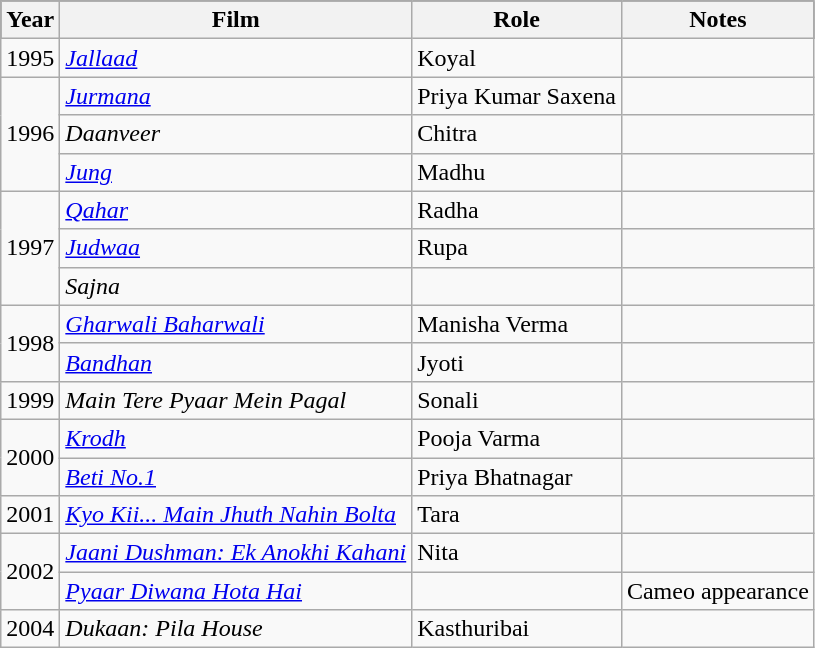<table class="wikitable sortable">
<tr style="background:#000;">
<th>Year</th>
<th>Film</th>
<th>Role</th>
<th class=unsortable>Notes</th>
</tr>
<tr>
<td>1995</td>
<td><em><a href='#'>Jallaad</a></em></td>
<td>Koyal</td>
<td></td>
</tr>
<tr>
<td rowspan="3">1996</td>
<td><em><a href='#'>Jurmana</a></em></td>
<td>Priya Kumar Saxena</td>
<td></td>
</tr>
<tr>
<td><em>Daanveer</em></td>
<td>Chitra</td>
<td></td>
</tr>
<tr>
<td><em><a href='#'>Jung</a></em></td>
<td>Madhu</td>
<td></td>
</tr>
<tr>
<td rowspan="3">1997</td>
<td><em><a href='#'>Qahar</a></em></td>
<td>Radha</td>
<td></td>
</tr>
<tr>
<td><em><a href='#'>Judwaa</a></em></td>
<td>Rupa</td>
<td></td>
</tr>
<tr>
<td><em>Sajna</em></td>
<td></td>
<td></td>
</tr>
<tr>
<td rowspan="2">1998</td>
<td><em><a href='#'>Gharwali Baharwali</a></em></td>
<td>Manisha Verma</td>
<td></td>
</tr>
<tr>
<td><em><a href='#'>Bandhan</a></em></td>
<td>Jyoti</td>
<td></td>
</tr>
<tr>
<td>1999</td>
<td><em>Main Tere Pyaar Mein Pagal</em></td>
<td>Sonali</td>
<td></td>
</tr>
<tr>
<td rowspan="2">2000</td>
<td><em><a href='#'>Krodh</a></em></td>
<td>Pooja Varma</td>
<td></td>
</tr>
<tr>
<td><em><a href='#'>Beti No.1</a></em></td>
<td>Priya Bhatnagar</td>
<td></td>
</tr>
<tr>
<td>2001</td>
<td><em><a href='#'>Kyo Kii... Main Jhuth Nahin Bolta</a></em></td>
<td>Tara</td>
<td></td>
</tr>
<tr>
<td rowspan="2">2002</td>
<td><em><a href='#'>Jaani Dushman: Ek Anokhi Kahani</a></em></td>
<td>Nita</td>
<td></td>
</tr>
<tr>
<td><em><a href='#'>Pyaar Diwana Hota Hai</a></em></td>
<td></td>
<td>Cameo appearance</td>
</tr>
<tr>
<td>2004</td>
<td><em>Dukaan: Pila House</em></td>
<td>Kasthuribai</td>
<td></td>
</tr>
</table>
